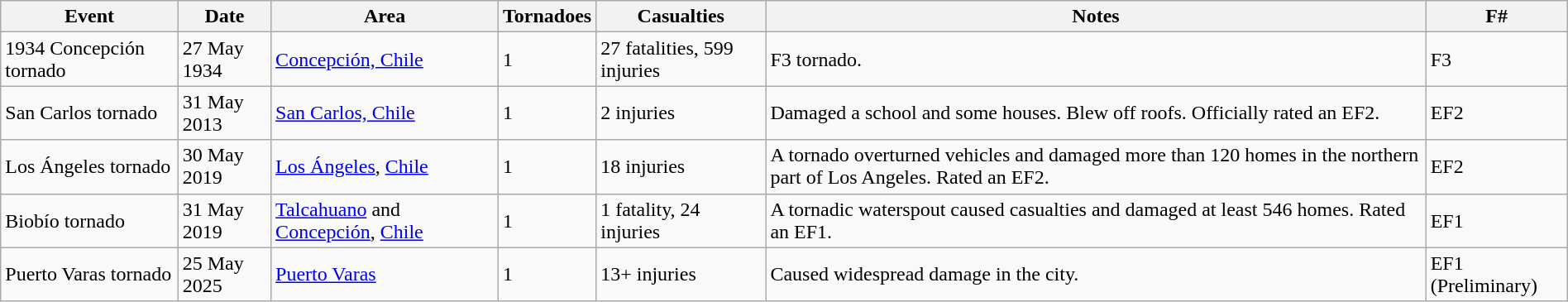<table class="wikitable" style="width:100%;">
<tr>
<th>Event</th>
<th>Date</th>
<th>Area</th>
<th>Tornadoes</th>
<th>Casualties</th>
<th>Notes</th>
<th>F#</th>
</tr>
<tr>
<td>1934 Concepción tornado</td>
<td>27 May 1934</td>
<td><a href='#'>Concepción, Chile</a></td>
<td>1</td>
<td>27 fatalities, 599 injuries</td>
<td>F3 tornado.</td>
<td>F3</td>
</tr>
<tr>
<td>San Carlos tornado</td>
<td>31 May 2013</td>
<td><a href='#'>San Carlos, Chile</a></td>
<td>1</td>
<td>2 injuries</td>
<td>Damaged a school and some houses. Blew off roofs. Officially rated an EF2.</td>
<td>EF2</td>
</tr>
<tr>
<td>Los Ángeles tornado</td>
<td>30 May 2019</td>
<td><a href='#'>Los Ángeles</a>, <a href='#'>Chile</a></td>
<td>1</td>
<td>18 injuries</td>
<td>A tornado overturned vehicles and damaged more than 120 homes in the northern part of Los Angeles. Rated an EF2.</td>
<td>EF2</td>
</tr>
<tr>
<td>Biobío tornado</td>
<td>31 May 2019</td>
<td><a href='#'>Talcahuano</a> and <a href='#'>Concepción</a>, <a href='#'>Chile</a></td>
<td>1</td>
<td>1 fatality, 24 injuries</td>
<td>A tornadic waterspout caused casualties and damaged at least 546 homes. Rated an EF1.</td>
<td>EF1</td>
</tr>
<tr>
<td>Puerto Varas tornado</td>
<td>25 May 2025</td>
<td><a href='#'>Puerto Varas</a></td>
<td>1</td>
<td>13+ injuries</td>
<td>Caused widespread damage in the city.</td>
<td>EF1 (Preliminary)</td>
</tr>
</table>
